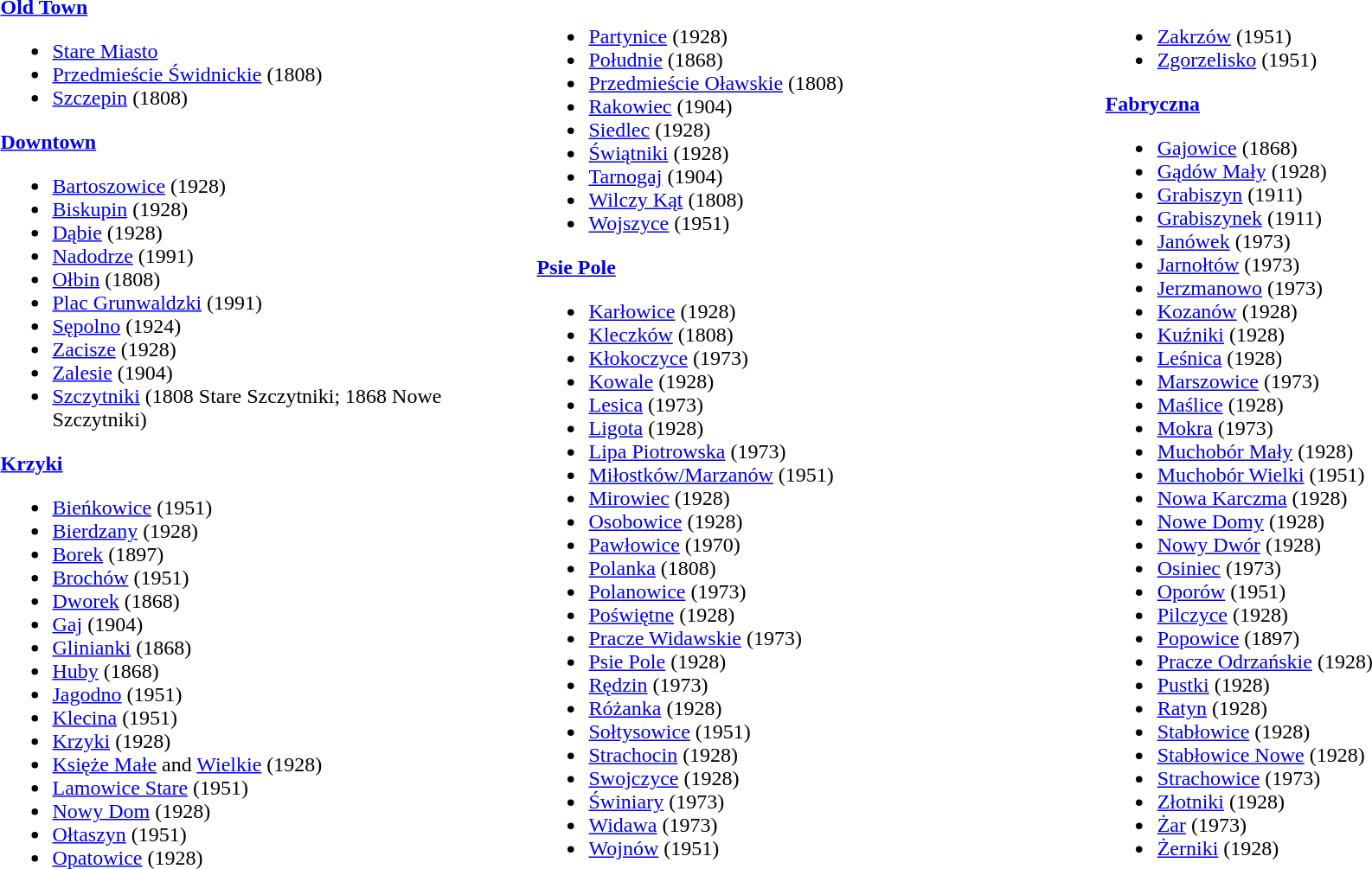<table style="width=100%;">
<tr>
<td colspan="3"></td>
</tr>
<tr>
<td style=width:40em;><br><strong><a href='#'>Old Town</a></strong><ul><li><a href='#'>Stare Miasto</a></li><li><a href='#'>Przedmieście Świdnickie</a> (1808)</li><li><a href='#'>Szczepin</a> (1808)</li></ul><a href='#'><strong>Downtown</strong></a><ul><li><a href='#'>Bartoszowice</a> (1928)</li><li><a href='#'>Biskupin</a> (1928)</li><li><a href='#'>Dąbie</a> (1928)</li><li><a href='#'>Nadodrze</a> (1991)</li><li><a href='#'>Ołbin</a> (1808)</li><li><a href='#'>Plac Grunwaldzki</a> (1991)</li><li><a href='#'>Sępolno</a> (1924)</li><li><a href='#'>Zacisze</a> (1928)</li><li><a href='#'>Zalesie</a> (1904)</li><li><a href='#'>Szczytniki</a> (1808 Stare Szczytniki; 1868 Nowe Szczytniki)</li></ul><strong><a href='#'>Krzyki</a></strong><ul><li><a href='#'>Bieńkowice</a> (1951)</li><li><a href='#'>Bierdzany</a> (1928)</li><li><a href='#'>Borek</a> (1897)</li><li><a href='#'>Brochów</a> (1951)</li><li><a href='#'>Dworek</a> (1868)</li><li><a href='#'>Gaj</a> (1904)</li><li><a href='#'>Glinianki</a> (1868)</li><li><a href='#'>Huby</a> (1868)</li><li><a href='#'>Jagodno</a> (1951)</li><li><a href='#'>Klecina</a> (1951)</li><li><a href='#'>Krzyki</a> (1928)</li><li><a href='#'>Księże Małe</a> and <a href='#'>Wielkie</a> (1928)</li><li><a href='#'>Lamowice Stare</a> (1951)</li><li><a href='#'>Nowy Dom</a> (1928)</li><li><a href='#'>Ołtaszyn</a> (1951)</li><li><a href='#'>Opatowice</a> (1928)</li></ul></td>
<td style=width:40em;><br><ul><li><a href='#'>Partynice</a> (1928)</li><li><a href='#'>Południe</a> (1868)</li><li><a href='#'>Przedmieście Oławskie</a> (1808)</li><li><a href='#'>Rakowiec</a> (1904)</li><li><a href='#'>Siedlec</a> (1928)</li><li><a href='#'>Świątniki</a> (1928)</li><li><a href='#'>Tarnogaj</a> (1904)</li><li><a href='#'>Wilczy Kąt</a> (1808)</li><li><a href='#'>Wojszyce</a> (1951)</li></ul><strong><a href='#'>Psie Pole</a></strong><ul><li><a href='#'>Karłowice</a> (1928)</li><li><a href='#'>Kleczków</a> (1808)</li><li><a href='#'>Kłokoczyce</a> (1973)</li><li><a href='#'>Kowale</a> (1928)</li><li><a href='#'>Lesica</a> (1973)</li><li><a href='#'>Ligota</a> (1928)</li><li><a href='#'>Lipa Piotrowska</a> (1973)</li><li><a href='#'>Miłostków/Marzanów</a> (1951)</li><li><a href='#'>Mirowiec</a> (1928)</li><li><a href='#'>Osobowice</a> (1928)</li><li><a href='#'>Pawłowice</a> (1970)</li><li><a href='#'>Polanka</a> (1808)</li><li><a href='#'>Polanowice</a> (1973)</li><li><a href='#'>Poświętne</a> (1928)</li><li><a href='#'>Pracze Widawskie</a> (1973)</li><li><a href='#'>Psie Pole</a> (1928)</li><li><a href='#'>Rędzin</a> (1973)</li><li><a href='#'>Różanka</a> (1928)</li><li><a href='#'>Sołtysowice</a> (1951)</li><li><a href='#'>Strachocin</a> (1928)</li><li><a href='#'>Swojczyce</a> (1928)</li><li><a href='#'>Świniary</a> (1973)</li><li><a href='#'>Widawa</a> (1973)</li><li><a href='#'>Wojnów</a> (1951)</li></ul></td>
<td style=width:40em;><br><ul><li><a href='#'>Zakrzów</a> (1951)</li><li><a href='#'>Zgorzelisko</a> (1951)</li></ul><strong><a href='#'>Fabryczna</a></strong><ul><li><a href='#'>Gajowice</a> (1868)</li><li><a href='#'>Gądów Mały</a> (1928)</li><li><a href='#'>Grabiszyn</a> (1911)</li><li><a href='#'>Grabiszynek</a> (1911)</li><li><a href='#'>Janówek</a> (1973)</li><li><a href='#'>Jarnołtów</a> (1973)</li><li><a href='#'>Jerzmanowo</a> (1973)</li><li><a href='#'>Kozanów</a> (1928)</li><li><a href='#'>Kuźniki</a> (1928)</li><li><a href='#'>Leśnica</a> (1928)</li><li><a href='#'>Marszowice</a> (1973)</li><li><a href='#'>Maślice</a> (1928)</li><li><a href='#'>Mokra</a> (1973)</li><li><a href='#'>Muchobór Mały</a> (1928)</li><li><a href='#'>Muchobór Wielki</a> (1951)</li><li><a href='#'>Nowa Karczma</a> (1928)</li><li><a href='#'>Nowe Domy</a> (1928)</li><li><a href='#'>Nowy Dwór</a> (1928)</li><li><a href='#'>Osiniec</a> (1973)</li><li><a href='#'>Oporów</a> (1951)</li><li><a href='#'>Pilczyce</a> (1928)</li><li><a href='#'>Popowice</a> (1897)</li><li><a href='#'>Pracze Odrzańskie</a> (1928)</li><li><a href='#'>Pustki</a> (1928)</li><li><a href='#'>Ratyn</a> (1928)</li><li><a href='#'>Stabłowice</a> (1928)</li><li><a href='#'>Stabłowice Nowe</a> (1928)</li><li><a href='#'>Strachowice</a> (1973)</li><li><a href='#'>Złotniki</a> (1928)</li><li><a href='#'>Żar</a> (1973)</li><li><a href='#'>Żerniki</a> (1928)</li></ul></td>
</tr>
</table>
